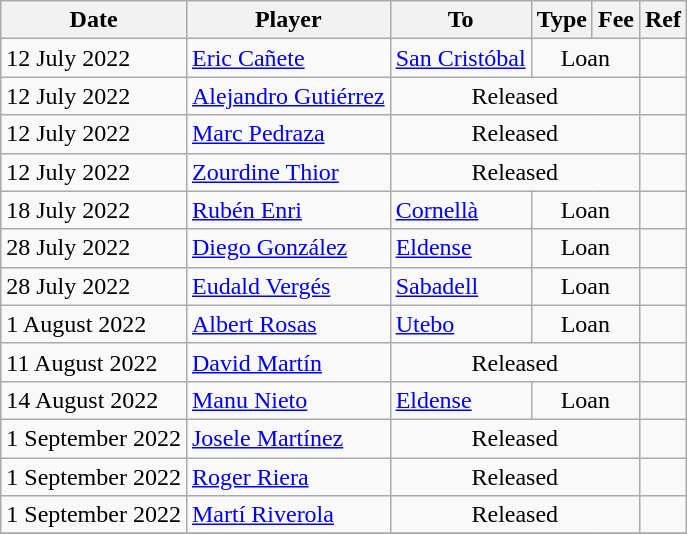<table class="wikitable">
<tr>
<th>Date</th>
<th>Player</th>
<th>To</th>
<th>Type</th>
<th>Fee</th>
<th>Ref</th>
</tr>
<tr>
<td>12 July 2022</td>
<td> <a href='#'>Eric Cañete</a></td>
<td><a href='#'>San Cristóbal</a></td>
<td colspan=2 align=center>Loan</td>
<td align=center></td>
</tr>
<tr>
<td>12 July 2022</td>
<td> <a href='#'>Alejandro Gutiérrez</a></td>
<td colspan=3 align=center>Released</td>
<td align=center></td>
</tr>
<tr>
<td>12 July 2022</td>
<td> <a href='#'>Marc Pedraza</a></td>
<td colspan=3 align=center>Released</td>
<td align=center></td>
</tr>
<tr>
<td>12 July 2022</td>
<td> <a href='#'>Zourdine Thior</a></td>
<td colspan=3 align=center>Released</td>
<td align=center></td>
</tr>
<tr>
<td>18 July 2022</td>
<td> <a href='#'>Rubén Enri</a></td>
<td><a href='#'>Cornellà</a></td>
<td colspan=2 align=center>Loan</td>
<td align=center></td>
</tr>
<tr>
<td>28 July 2022</td>
<td> <a href='#'>Diego González</a></td>
<td><a href='#'>Eldense</a></td>
<td colspan=2 align=center>Loan</td>
<td align=center></td>
</tr>
<tr>
<td>28 July 2022</td>
<td> <a href='#'>Eudald Vergés</a></td>
<td><a href='#'>Sabadell</a></td>
<td colspan=2 align=center>Loan</td>
<td align=center></td>
</tr>
<tr>
<td>1 August 2022</td>
<td> <a href='#'>Albert Rosas</a></td>
<td><a href='#'>Utebo</a></td>
<td colspan=2 align=center>Loan</td>
<td align=center></td>
</tr>
<tr>
<td>11 August 2022</td>
<td> <a href='#'>David Martín</a></td>
<td colspan=3 align=center>Released</td>
<td align=center></td>
</tr>
<tr>
<td>14 August 2022</td>
<td> <a href='#'>Manu Nieto</a></td>
<td><a href='#'>Eldense</a></td>
<td colspan=2 align=center>Loan</td>
<td align=center></td>
</tr>
<tr>
<td>1 September 2022</td>
<td> <a href='#'>Josele Martínez</a></td>
<td colspan=3 align=center>Released</td>
<td align=center></td>
</tr>
<tr>
<td>1 September 2022</td>
<td> <a href='#'>Roger Riera</a></td>
<td colspan=3 align=center>Released</td>
<td align=center></td>
</tr>
<tr>
<td>1 September 2022</td>
<td> <a href='#'>Martí Riverola</a></td>
<td colspan=3 align=center>Released</td>
<td align=center></td>
</tr>
<tr>
</tr>
</table>
